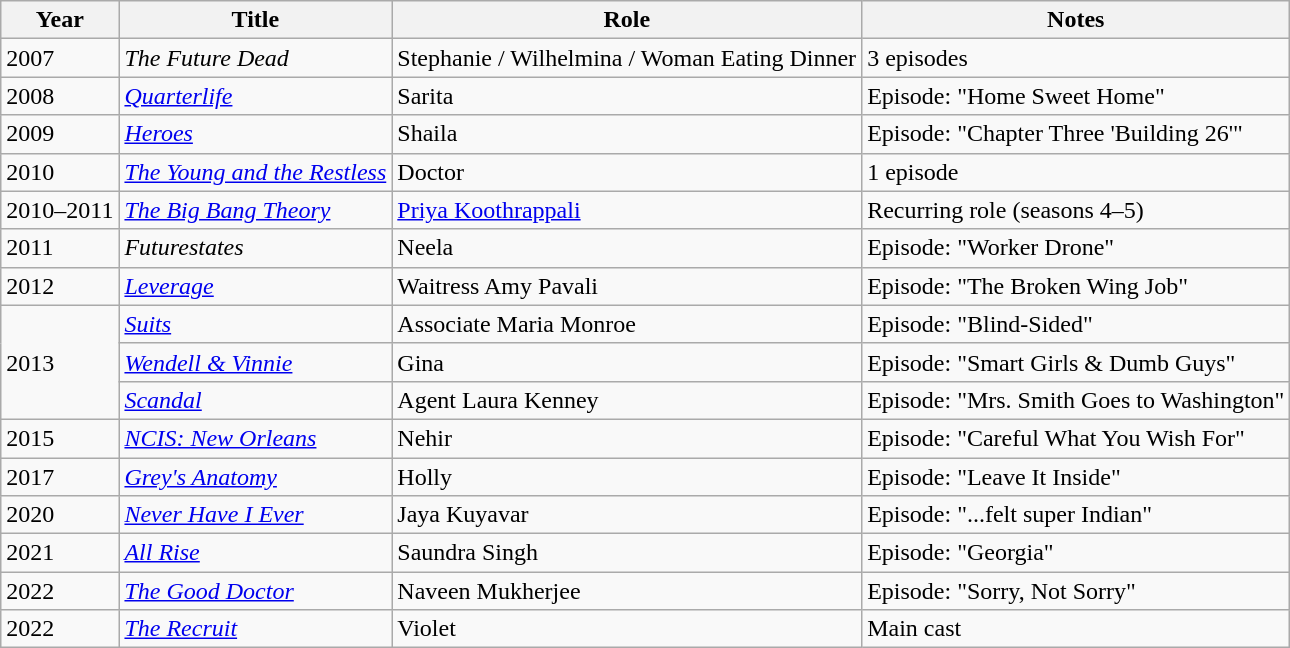<table class="wikitable sortable">
<tr>
<th>Year</th>
<th>Title</th>
<th>Role</th>
<th class="unsortable">Notes</th>
</tr>
<tr>
<td>2007</td>
<td><em>The Future Dead</em></td>
<td>Stephanie / Wilhelmina / Woman Eating Dinner</td>
<td>3 episodes</td>
</tr>
<tr>
<td>2008</td>
<td><em><a href='#'>Quarterlife</a></em></td>
<td>Sarita</td>
<td>Episode: "Home Sweet Home"</td>
</tr>
<tr>
<td>2009</td>
<td><em><a href='#'>Heroes</a></em></td>
<td>Shaila</td>
<td>Episode: "Chapter Three 'Building 26'"</td>
</tr>
<tr>
<td>2010</td>
<td><em><a href='#'>The Young and the Restless</a></em></td>
<td>Doctor</td>
<td>1 episode</td>
</tr>
<tr>
<td>2010–2011</td>
<td><em><a href='#'>The Big Bang Theory</a></em></td>
<td><a href='#'>Priya Koothrappali</a></td>
<td>Recurring role (seasons 4–5)</td>
</tr>
<tr>
<td>2011</td>
<td><em>Futurestates</em></td>
<td>Neela</td>
<td>Episode: "Worker Drone"</td>
</tr>
<tr>
<td>2012</td>
<td><em><a href='#'>Leverage</a></em></td>
<td>Waitress Amy Pavali</td>
<td>Episode: "The Broken Wing Job"</td>
</tr>
<tr>
<td rowspan=3>2013</td>
<td><em><a href='#'>Suits</a></em></td>
<td>Associate Maria Monroe</td>
<td>Episode: "Blind-Sided"</td>
</tr>
<tr>
<td><em><a href='#'>Wendell & Vinnie</a></em></td>
<td>Gina</td>
<td>Episode: "Smart Girls & Dumb Guys"</td>
</tr>
<tr>
<td><em><a href='#'>Scandal</a></em></td>
<td>Agent Laura Kenney</td>
<td>Episode: "Mrs. Smith Goes to Washington"</td>
</tr>
<tr>
<td>2015</td>
<td><em><a href='#'>NCIS: New Orleans</a></em></td>
<td>Nehir</td>
<td>Episode: "Careful What You Wish For"</td>
</tr>
<tr>
<td>2017</td>
<td><em><a href='#'>Grey's Anatomy</a></em></td>
<td>Holly</td>
<td>Episode: "Leave It Inside"</td>
</tr>
<tr>
<td>2020</td>
<td><em><a href='#'>Never Have I Ever</a></em></td>
<td>Jaya Kuyavar</td>
<td>Episode: "...felt super Indian"</td>
</tr>
<tr>
<td>2021</td>
<td><em><a href='#'>All Rise</a></em></td>
<td>Saundra Singh</td>
<td>Episode: "Georgia"</td>
</tr>
<tr>
<td>2022</td>
<td><em><a href='#'>The Good Doctor</a></em></td>
<td>Naveen Mukherjee</td>
<td>Episode: "Sorry, Not Sorry"</td>
</tr>
<tr>
<td>2022</td>
<td><em><a href='#'>The Recruit</a></em></td>
<td>Violet</td>
<td>Main cast</td>
</tr>
</table>
